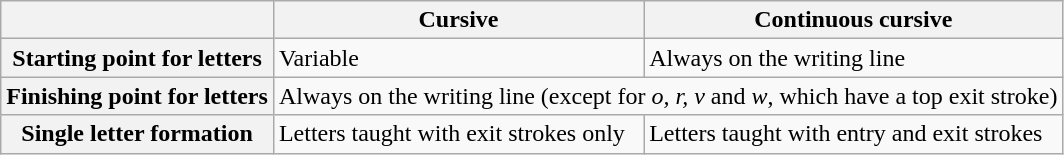<table class="wikitable">
<tr>
<th></th>
<th>Cursive</th>
<th>Continuous cursive</th>
</tr>
<tr>
<th>Starting point for letters</th>
<td>Variable</td>
<td>Always on the writing line</td>
</tr>
<tr>
<th>Finishing point for letters</th>
<td colspan="2">Always on the writing line (except for <em>o, r, v</em> and <em>w</em>, which have a top exit stroke)</td>
</tr>
<tr>
<th>Single letter formation</th>
<td>Letters taught with exit strokes only</td>
<td>Letters taught with entry and exit strokes</td>
</tr>
</table>
